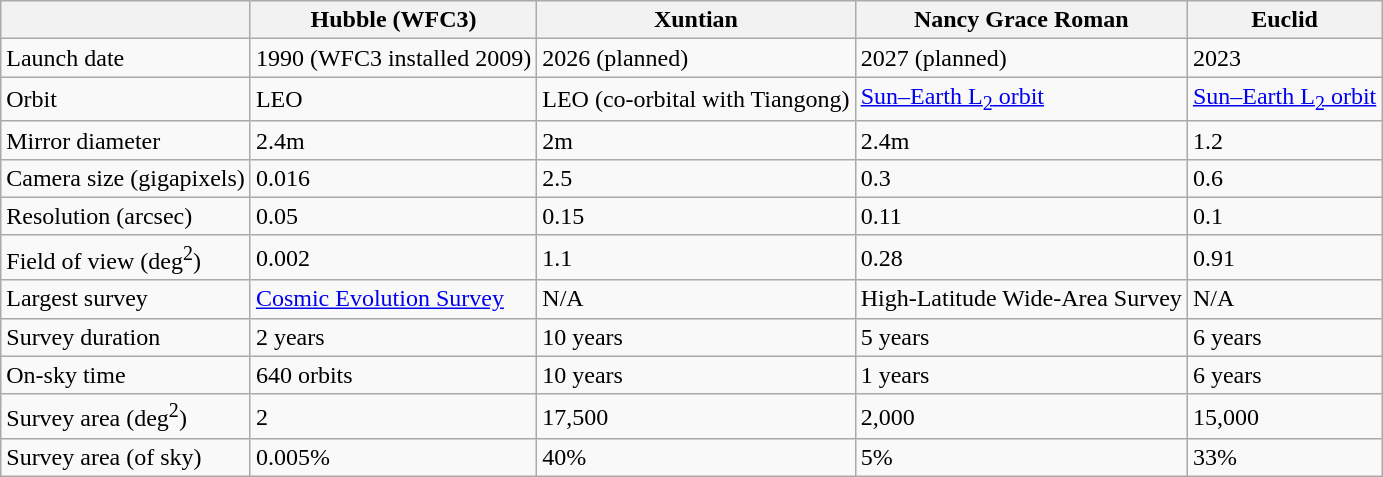<table class="wikitable">
<tr>
<th></th>
<th>Hubble (WFC3)</th>
<th>Xuntian</th>
<th>Nancy Grace Roman</th>
<th>Euclid</th>
</tr>
<tr>
<td>Launch date</td>
<td>1990 (WFC3 installed 2009)</td>
<td>2026 (planned)</td>
<td>2027 (planned)</td>
<td>2023</td>
</tr>
<tr>
<td>Orbit</td>
<td>LEO</td>
<td>LEO (co-orbital with Tiangong)</td>
<td><a href='#'>Sun–Earth L<sub>2</sub> orbit</a></td>
<td><a href='#'>Sun–Earth L<sub>2</sub> orbit</a></td>
</tr>
<tr>
<td>Mirror diameter</td>
<td>2.4m</td>
<td>2m</td>
<td>2.4m</td>
<td>1.2</td>
</tr>
<tr>
<td>Camera size (gigapixels)</td>
<td>0.016</td>
<td>2.5</td>
<td>0.3</td>
<td>0.6</td>
</tr>
<tr>
<td>Resolution (arcsec)</td>
<td>0.05</td>
<td>0.15</td>
<td>0.11</td>
<td>0.1</td>
</tr>
<tr>
<td>Field of view (deg<sup>2</sup>)</td>
<td>0.002</td>
<td>1.1</td>
<td>0.28</td>
<td>0.91</td>
</tr>
<tr>
<td>Largest survey</td>
<td><a href='#'>Cosmic Evolution Survey</a></td>
<td>N/A</td>
<td>High-Latitude Wide-Area Survey</td>
<td>N/A</td>
</tr>
<tr>
<td>Survey duration</td>
<td>2 years</td>
<td>10 years</td>
<td>5 years</td>
<td>6 years</td>
</tr>
<tr>
<td>On-sky time</td>
<td>640 orbits</td>
<td>10 years</td>
<td>1 years</td>
<td>6 years</td>
</tr>
<tr>
<td>Survey area (deg<sup>2</sup>)</td>
<td>2</td>
<td>17,500</td>
<td>2,000</td>
<td>15,000</td>
</tr>
<tr>
<td>Survey area (of sky)</td>
<td>0.005%</td>
<td>40%</td>
<td>5%</td>
<td>33%</td>
</tr>
</table>
